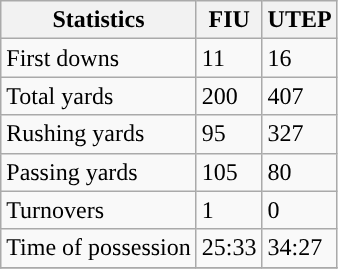<table class="wikitable">
<tr>
<th>Statistics</th>
<th>FIU</th>
<th>UTEP</th>
</tr>
<tr>
<td>First downs</td>
<td>11</td>
<td>16</td>
</tr>
<tr>
<td>Total yards</td>
<td>200</td>
<td>407</td>
</tr>
<tr>
<td>Rushing yards</td>
<td>95</td>
<td>327</td>
</tr>
<tr>
<td>Passing yards</td>
<td>105</td>
<td>80</td>
</tr>
<tr>
<td>Turnovers</td>
<td>1</td>
<td>0</td>
</tr>
<tr>
<td>Time of possession</td>
<td>25:33</td>
<td>34:27</td>
</tr>
<tr>
</tr>
</table>
